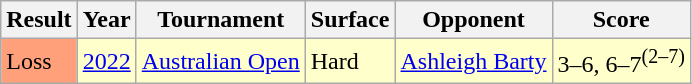<table class="sortable wikitable">
<tr>
<th>Result</th>
<th>Year</th>
<th>Tournament</th>
<th>Surface</th>
<th>Opponent</th>
<th class="unsortable">Score</th>
</tr>
<tr style="background:#ffc;">
<td style="background:#ffa07a;">Loss</td>
<td><a href='#'>2022</a></td>
<td><a href='#'>Australian Open</a></td>
<td>Hard</td>
<td> <a href='#'>Ashleigh Barty</a></td>
<td>3–6, 6–7<sup>(2–7)</sup></td>
</tr>
</table>
